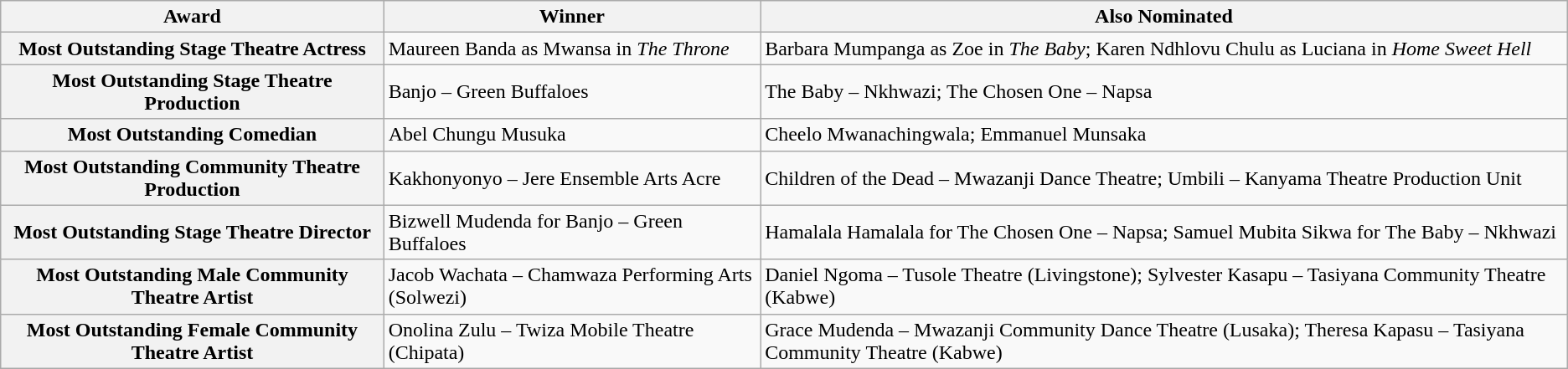<table class="wikitable">
<tr>
<th>Award</th>
<th>Winner</th>
<th>Also Nominated</th>
</tr>
<tr>
<th scope=row>Most Outstanding Stage Theatre Actress</th>
<td>Maureen Banda as Mwansa in <em>The Throne</em></td>
<td>Barbara Mumpanga as Zoe in <em>The Baby</em>; Karen Ndhlovu Chulu as Luciana in <em>Home Sweet Hell</em></td>
</tr>
<tr>
<th scope=row>Most Outstanding Stage Theatre Production</th>
<td>Banjo – Green Buffaloes</td>
<td>The Baby – Nkhwazi; The Chosen One – Napsa</td>
</tr>
<tr>
<th scope=row>Most Outstanding Comedian</th>
<td>Abel Chungu Musuka</td>
<td>Cheelo Mwanachingwala; Emmanuel Munsaka</td>
</tr>
<tr>
<th scope=row>Most Outstanding Community Theatre Production</th>
<td>Kakhonyonyo – Jere Ensemble Arts Acre</td>
<td>Children of the Dead – Mwazanji Dance Theatre; Umbili – Kanyama Theatre Production Unit</td>
</tr>
<tr>
<th scope=row>Most Outstanding Stage Theatre Director</th>
<td>Bizwell Mudenda for Banjo – Green Buffaloes</td>
<td>Hamalala Hamalala for The Chosen One – Napsa; Samuel Mubita Sikwa for The Baby – Nkhwazi</td>
</tr>
<tr>
<th scope=row>Most Outstanding Male Community Theatre Artist</th>
<td>Jacob Wachata – Chamwaza Performing Arts (Solwezi)</td>
<td>Daniel Ngoma – Tusole Theatre (Livingstone); Sylvester Kasapu – Tasiyana Community Theatre (Kabwe)</td>
</tr>
<tr>
<th scope=row>Most Outstanding Female Community Theatre Artist</th>
<td>Onolina Zulu – Twiza Mobile Theatre (Chipata)</td>
<td>Grace Mudenda – Mwazanji Community Dance Theatre (Lusaka); Theresa Kapasu – Tasiyana Community Theatre (Kabwe)</td>
</tr>
</table>
